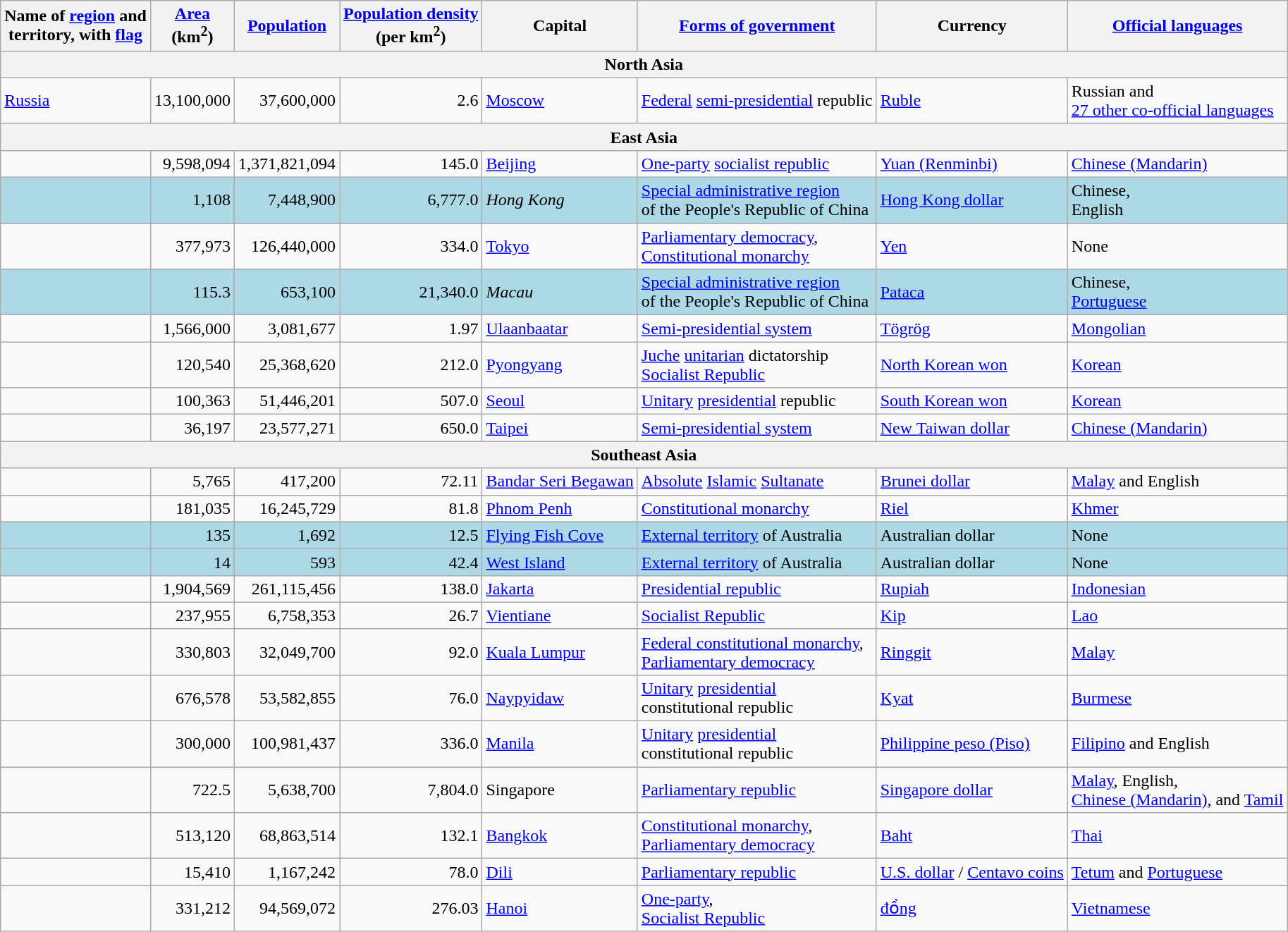<table class="wikitable sortable">
<tr>
<th>Name of <a href='#'>region</a> and<br>territory, with <a href='#'>flag</a></th>
<th><a href='#'>Area</a><br>(km<sup>2</sup>)</th>
<th><a href='#'>Population</a><br></th>
<th><a href='#'>Population density</a><br>(per km<sup>2</sup>)</th>
<th>Capital</th>
<th><a href='#'>Forms of government</a></th>
<th>Currency</th>
<th><a href='#'>Official languages</a></th>
</tr>
<tr>
<th colspan="8">North Asia</th>
</tr>
<tr>
<td> <a href='#'>Russia</a></td>
<td align="right">13,100,000</td>
<td align="right">37,600,000</td>
<td align="right">2.6</td>
<td><a href='#'>Moscow</a></td>
<td><a href='#'>Federal</a> <a href='#'>semi-presidential</a> republic</td>
<td><a href='#'>Ruble</a></td>
<td>Russian and <br><a href='#'>27 other co-official languages</a></td>
</tr>
<tr>
<th colspan="8">East Asia</th>
</tr>
<tr>
<td></td>
<td align="right">9,598,094</td>
<td align="right">1,371,821,094</td>
<td align="right">145.0</td>
<td><a href='#'>Beijing</a></td>
<td><a href='#'>One-party</a> <a href='#'>socialist republic</a></td>
<td><a href='#'>Yuan (Renminbi)</a></td>
<td><a href='#'>Chinese (Mandarin)</a></td>
</tr>
<tr bgcolor=lightblue>
<td></td>
<td align="right">1,108</td>
<td align="right">7,448,900</td>
<td align="right">6,777.0</td>
<td><em>Hong Kong</em></td>
<td><a href='#'>Special administrative region</a><br>of the People's Republic of China</td>
<td><a href='#'>Hong Kong dollar</a></td>
<td>Chinese, <br>English</td>
</tr>
<tr>
<td></td>
<td align="right">377,973</td>
<td align="right">126,440,000</td>
<td align="right">334.0</td>
<td><a href='#'>Tokyo</a></td>
<td><a href='#'>Parliamentary democracy</a>,<br><a href='#'>Constitutional monarchy</a></td>
<td><a href='#'>Yen</a></td>
<td>None</td>
</tr>
<tr bgcolor=lightblue>
<td></td>
<td align="right">115.3</td>
<td align="right">653,100</td>
<td align="right">21,340.0</td>
<td><em>Macau</em></td>
<td><a href='#'>Special administrative region</a><br>of the People's Republic of China</td>
<td><a href='#'>Pataca</a></td>
<td>Chinese, <br><a href='#'>Portuguese</a></td>
</tr>
<tr>
<td></td>
<td align="right">1,566,000</td>
<td align="right">3,081,677</td>
<td align="right">1.97</td>
<td><a href='#'>Ulaanbaatar</a></td>
<td><a href='#'>Semi-presidential system</a></td>
<td><a href='#'>Tögrög</a></td>
<td><a href='#'>Mongolian</a></td>
</tr>
<tr>
<td></td>
<td align="right">120,540</td>
<td align="right">25,368,620</td>
<td align="right">212.0</td>
<td><a href='#'>Pyongyang</a></td>
<td><a href='#'>Juche</a> <a href='#'>unitarian</a> dictatorship<br> <a href='#'>Socialist Republic</a></td>
<td><a href='#'>North Korean won</a></td>
<td><a href='#'>Korean</a></td>
</tr>
<tr>
<td></td>
<td align="right">100,363</td>
<td align="right">51,446,201</td>
<td align="right">507.0</td>
<td><a href='#'>Seoul</a></td>
<td><a href='#'>Unitary</a> <a href='#'>presidential</a> republic</td>
<td><a href='#'>South Korean won</a></td>
<td><a href='#'>Korean</a></td>
</tr>
<tr>
<td></td>
<td align="right">36,197</td>
<td align="right">23,577,271</td>
<td align="right">650.0</td>
<td><a href='#'>Taipei</a></td>
<td><a href='#'>Semi-presidential system</a></td>
<td><a href='#'>New Taiwan dollar</a></td>
<td><a href='#'>Chinese (Mandarin)</a></td>
</tr>
<tr>
<th colspan="8">Southeast Asia</th>
</tr>
<tr>
<td></td>
<td align="right">5,765</td>
<td align="right">417,200</td>
<td align="right">72.11</td>
<td><a href='#'>Bandar Seri Begawan</a></td>
<td><a href='#'>Absolute</a> <a href='#'>Islamic</a> <a href='#'>Sultanate</a></td>
<td><a href='#'>Brunei dollar</a></td>
<td><a href='#'>Malay</a> and English</td>
</tr>
<tr>
<td></td>
<td align="right">181,035</td>
<td align="right">16,245,729</td>
<td align="right">81.8</td>
<td><a href='#'>Phnom Penh</a></td>
<td><a href='#'>Constitutional monarchy</a></td>
<td><a href='#'>Riel</a></td>
<td><a href='#'>Khmer</a></td>
</tr>
<tr bgcolor=lightblue>
<td></td>
<td align="right">135</td>
<td align="right">1,692</td>
<td align="right">12.5</td>
<td><a href='#'>Flying Fish Cove</a></td>
<td><a href='#'>External territory</a> of Australia</td>
<td>Australian dollar</td>
<td>None</td>
</tr>
<tr bgcolor=lightblue>
<td></td>
<td align="right">14</td>
<td align="right">593</td>
<td align="right">42.4</td>
<td><a href='#'>West Island</a></td>
<td><a href='#'>External territory</a> of Australia</td>
<td>Australian dollar</td>
<td>None</td>
</tr>
<tr>
<td></td>
<td align="right">1,904,569</td>
<td align="right">261,115,456</td>
<td align="right">138.0</td>
<td><a href='#'>Jakarta</a></td>
<td><a href='#'>Presidential republic</a></td>
<td><a href='#'>Rupiah</a></td>
<td><a href='#'>Indonesian</a></td>
</tr>
<tr>
<td></td>
<td align="right">237,955</td>
<td align="right">6,758,353</td>
<td align="right">26.7</td>
<td><a href='#'>Vientiane</a></td>
<td><a href='#'>Socialist Republic</a></td>
<td><a href='#'>Kip</a></td>
<td><a href='#'>Lao</a></td>
</tr>
<tr>
<td></td>
<td align="right">330,803</td>
<td align="right">32,049,700</td>
<td align="right">92.0</td>
<td><a href='#'>Kuala Lumpur</a></td>
<td><a href='#'>Federal constitutional monarchy</a>, <br><a href='#'>Parliamentary democracy</a></td>
<td><a href='#'>Ringgit</a></td>
<td><a href='#'>Malay</a></td>
</tr>
<tr>
<td></td>
<td align="right">676,578</td>
<td align="right">53,582,855</td>
<td align="right">76.0</td>
<td><a href='#'>Naypyidaw</a></td>
<td><a href='#'>Unitary</a> <a href='#'>presidential</a><br>constitutional republic</td>
<td><a href='#'>Kyat</a></td>
<td><a href='#'>Burmese</a></td>
</tr>
<tr>
<td></td>
<td align="right">300,000</td>
<td align="right">100,981,437</td>
<td align="right">336.0</td>
<td><a href='#'>Manila</a></td>
<td><a href='#'>Unitary</a> <a href='#'>presidential</a><br>constitutional republic</td>
<td><a href='#'>Philippine peso (Piso)</a></td>
<td><a href='#'>Filipino</a> and English</td>
</tr>
<tr>
<td></td>
<td align="right">722.5</td>
<td align="right">5,638,700</td>
<td align="right">7,804.0</td>
<td>Singapore</td>
<td><a href='#'>Parliamentary republic</a></td>
<td><a href='#'>Singapore dollar</a></td>
<td><a href='#'>Malay</a>, English, <br><a href='#'>Chinese (Mandarin)</a>, and <a href='#'>Tamil</a></td>
</tr>
<tr>
<td></td>
<td align="right">513,120</td>
<td align="right">68,863,514</td>
<td align="right">132.1</td>
<td><a href='#'>Bangkok</a></td>
<td><a href='#'>Constitutional monarchy</a>,<br><a href='#'>Parliamentary democracy</a></td>
<td><a href='#'>Baht</a></td>
<td><a href='#'>Thai</a></td>
</tr>
<tr>
<td></td>
<td align="right">15,410</td>
<td align="right">1,167,242</td>
<td align="right">78.0</td>
<td><a href='#'>Dili</a></td>
<td><a href='#'>Parliamentary republic</a></td>
<td><a href='#'>U.S. dollar</a> / <a href='#'>Centavo coins</a></td>
<td><a href='#'>Tetum</a> and <a href='#'>Portuguese</a></td>
</tr>
<tr>
<td></td>
<td align="right">331,212</td>
<td align="right">94,569,072</td>
<td align="right">276.03</td>
<td><a href='#'>Hanoi</a></td>
<td><a href='#'>One-party</a>,<br><a href='#'>Socialist Republic</a></td>
<td><a href='#'>đồng</a></td>
<td><a href='#'>Vietnamese</a></td>
</tr>
</table>
